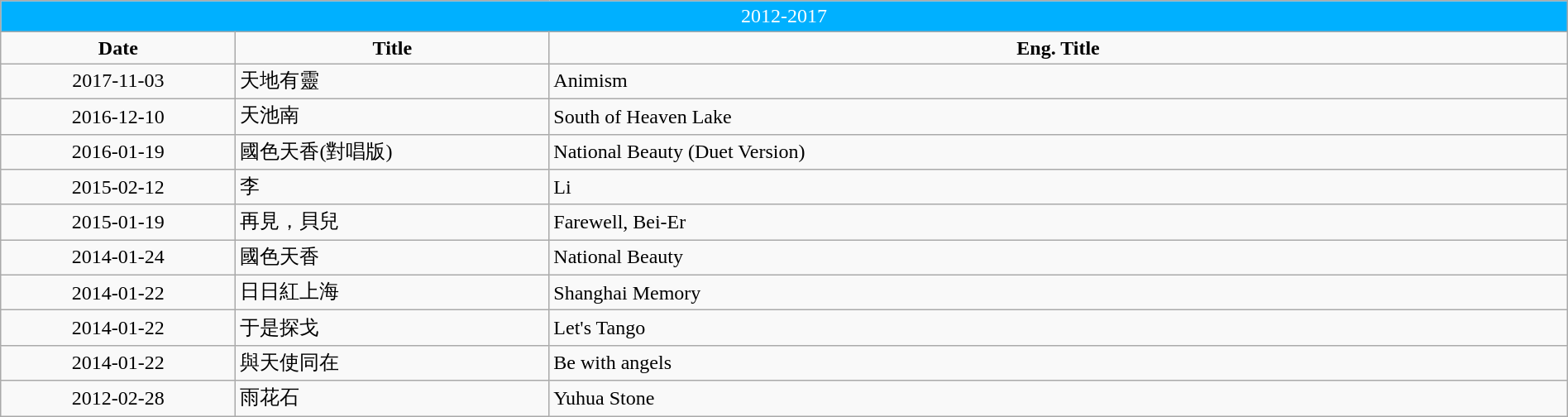<table class="wikitable mw-collapsible mw-collapsed" width="100%" style="text-align:left">
<tr style="background:#00B0FF; color:white ">
<td colspan="3" align="center">2012-2017</td>
</tr>
<tr>
<td width="15%" align="center"><strong>Date</strong></td>
<td width="20%" align="center"><strong>Title</strong></td>
<td align="center"><strong>Eng. Title</strong></td>
</tr>
<tr>
<td align="center">2017-11-03</td>
<td>天地有靈</td>
<td>Animism</td>
</tr>
<tr>
<td align="center">2016-12-10</td>
<td>天池南</td>
<td>South of Heaven Lake</td>
</tr>
<tr>
<td align="center">2016-01-19</td>
<td>國色天香(對唱版)</td>
<td>National Beauty (Duet Version)</td>
</tr>
<tr>
<td align="center">2015-02-12</td>
<td>李</td>
<td>Li</td>
</tr>
<tr>
<td align="center">2015-01-19</td>
<td>再見，貝兒</td>
<td>Farewell, Bei-Er</td>
</tr>
<tr>
<td align="center">2014-01-24</td>
<td>國色天香</td>
<td>National Beauty</td>
</tr>
<tr>
<td align="center">2014-01-22</td>
<td>日日紅上海</td>
<td>Shanghai Memory</td>
</tr>
<tr>
<td align="center">2014-01-22</td>
<td>于是探戈</td>
<td>Let's Tango</td>
</tr>
<tr>
<td align="center">2014-01-22</td>
<td>與天使同在</td>
<td>Be with angels</td>
</tr>
<tr>
<td align="center">2012-02-28</td>
<td>雨花石</td>
<td>Yuhua Stone</td>
</tr>
</table>
